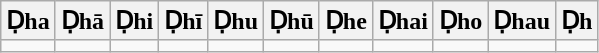<table class=wikitable>
<tr>
<th>Ḍha</th>
<th>Ḍhā</th>
<th>Ḍhi</th>
<th>Ḍhī</th>
<th>Ḍhu</th>
<th>Ḍhū</th>
<th>Ḍhe</th>
<th>Ḍhai</th>
<th>Ḍho</th>
<th>Ḍhau</th>
<th>Ḍh</th>
</tr>
<tr>
<td></td>
<td></td>
<td></td>
<td></td>
<td></td>
<td></td>
<td></td>
<td></td>
<td></td>
<td></td>
<td></td>
</tr>
</table>
